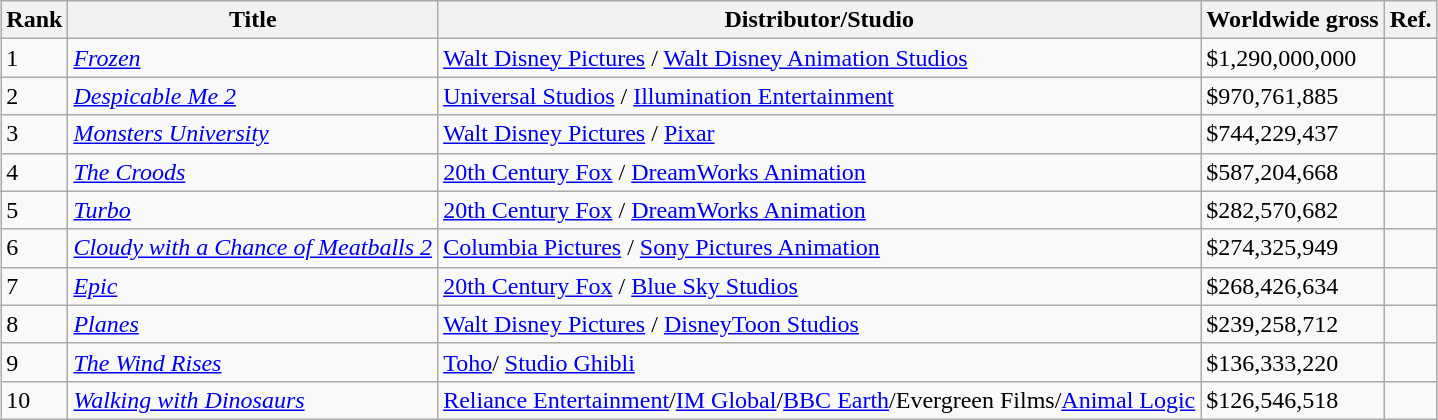<table class="wikitable sortable" style="margin:auto; margin:auto;">
<tr>
<th>Rank</th>
<th>Title</th>
<th>Distributor/Studio</th>
<th>Worldwide gross</th>
<th>Ref.</th>
</tr>
<tr>
<td>1</td>
<td><em><a href='#'>Frozen</a></em></td>
<td><a href='#'>Walt Disney Pictures</a> / <a href='#'>Walt Disney Animation Studios</a></td>
<td>$1,290,000,000</td>
<td></td>
</tr>
<tr>
<td>2</td>
<td><em><a href='#'>Despicable Me 2</a></em></td>
<td><a href='#'>Universal Studios</a> / <a href='#'>Illumination Entertainment</a></td>
<td>$970,761,885</td>
<td></td>
</tr>
<tr>
<td>3</td>
<td><em><a href='#'>Monsters University</a></em></td>
<td><a href='#'>Walt Disney Pictures</a> / <a href='#'>Pixar</a></td>
<td>$744,229,437</td>
<td></td>
</tr>
<tr>
<td>4</td>
<td><em><a href='#'>The Croods</a></em></td>
<td><a href='#'>20th Century Fox</a> / <a href='#'>DreamWorks Animation</a></td>
<td>$587,204,668</td>
<td></td>
</tr>
<tr>
<td>5</td>
<td><em><a href='#'>Turbo</a></em></td>
<td><a href='#'>20th Century Fox</a> / <a href='#'>DreamWorks Animation</a></td>
<td>$282,570,682</td>
<td></td>
</tr>
<tr>
<td>6</td>
<td><em><a href='#'>Cloudy with a Chance of Meatballs 2</a></em></td>
<td><a href='#'>Columbia Pictures</a> / <a href='#'>Sony Pictures Animation</a></td>
<td>$274,325,949</td>
<td></td>
</tr>
<tr>
<td>7</td>
<td><em><a href='#'>Epic</a></em></td>
<td><a href='#'>20th Century Fox</a> / <a href='#'>Blue Sky Studios</a></td>
<td>$268,426,634</td>
<td></td>
</tr>
<tr>
<td>8</td>
<td><em><a href='#'>Planes</a></em></td>
<td><a href='#'>Walt Disney Pictures</a> / <a href='#'>DisneyToon Studios</a></td>
<td>$239,258,712</td>
<td></td>
</tr>
<tr>
<td>9</td>
<td><em><a href='#'>The Wind Rises</a></em></td>
<td><a href='#'>Toho</a>/ <a href='#'>Studio Ghibli</a></td>
<td>$136,333,220</td>
<td></td>
</tr>
<tr>
<td>10</td>
<td><em><a href='#'>Walking with Dinosaurs</a></em></td>
<td><a href='#'>Reliance Entertainment</a>/<a href='#'>IM Global</a>/<a href='#'>BBC Earth</a>/Evergreen Films/<a href='#'>Animal Logic</a></td>
<td>$126,546,518</td>
<td></td>
</tr>
</table>
